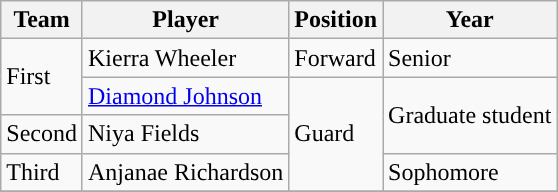<table class="wikitable" border="1">
<tr align=center>
<th>Team</th>
<th>Player</th>
<th>Position</th>
<th>Year</th>
</tr>
<tr>
<td rowspan=2>First</td>
<td>Kierra Wheeler</td>
<td>Forward</td>
<td>Senior</td>
</tr>
<tr>
<td><a href='#'>Diamond Johnson</a></td>
<td rowspan=3>Guard</td>
<td rowspan=2>Graduate student</td>
</tr>
<tr>
<td>Second</td>
<td>Niya Fields</td>
</tr>
<tr>
<td>Third</td>
<td>Anjanae Richardson</td>
<td>Sophomore</td>
</tr>
<tr>
</tr>
</table>
